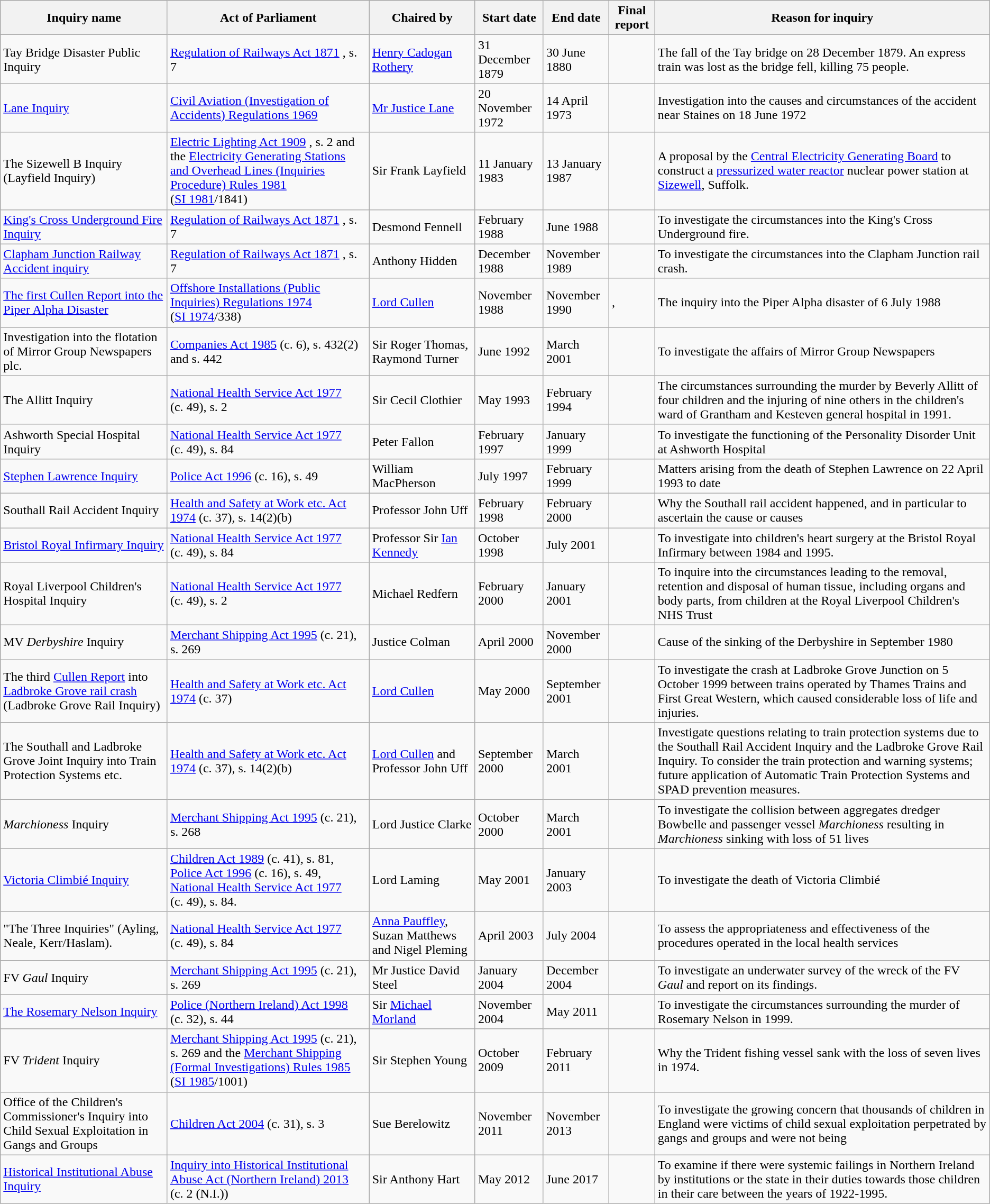<table class="wikitable sortable">
<tr>
<th>Inquiry name</th>
<th>Act of Parliament</th>
<th>Chaired by</th>
<th>Start date</th>
<th>End date</th>
<th>Final report</th>
<th>Reason for inquiry</th>
</tr>
<tr>
<td>Tay Bridge Disaster Public Inquiry</td>
<td><a href='#'>Regulation of Railways Act 1871</a> , s. 7</td>
<td><a href='#'>Henry Cadogan Rothery</a></td>
<td>31 December 1879</td>
<td>30 June 1880</td>
<td></td>
<td>The fall of the Tay bridge on 28 December 1879. An express train was lost as the bridge fell, killing 75 people.</td>
</tr>
<tr>
<td><a href='#'>Lane Inquiry</a></td>
<td><a href='#'>Civil Aviation (Investigation of Accidents) Regulations 1969</a></td>
<td><a href='#'>Mr Justice Lane</a></td>
<td>20 November 1972</td>
<td>14 April 1973</td>
<td></td>
<td>Investigation into the causes and circumstances of the accident near Staines on 18 June 1972</td>
</tr>
<tr>
<td>The Sizewell B Inquiry<br>(Layfield Inquiry)</td>
<td><a href='#'>Electric Lighting Act 1909</a> , s. 2 and the <a href='#'>Electricity Generating Stations and Overhead Lines (Inquiries Procedure) Rules 1981</a> (<a href='#'>SI&nbsp;1981</a>/1841)</td>
<td>Sir Frank Layfield</td>
<td>11 January 1983</td>
<td>13 January 1987</td>
<td></td>
<td>A proposal by the <a href='#'>Central Electricity Generating Board</a> to construct a <a href='#'>pressurized water reactor</a> nuclear power station at <a href='#'>Sizewell</a>, Suffolk.</td>
</tr>
<tr>
<td><a href='#'>King's Cross Underground Fire Inquiry</a></td>
<td><a href='#'>Regulation of Railways Act 1871</a> , s. 7</td>
<td>Desmond Fennell</td>
<td>February 1988</td>
<td>June 1988</td>
<td></td>
<td>To investigate the circumstances into the King's Cross Underground fire.</td>
</tr>
<tr>
<td><a href='#'>Clapham Junction Railway Accident inquiry</a></td>
<td><a href='#'>Regulation of Railways Act 1871</a> , s. 7</td>
<td>Anthony Hidden</td>
<td>December 1988</td>
<td>November 1989</td>
<td></td>
<td>To investigate the circumstances into the Clapham Junction rail crash.</td>
</tr>
<tr>
<td><a href='#'>The first Cullen Report into the Piper Alpha Disaster</a></td>
<td><a href='#'>Offshore Installations (Public Inquiries) Regulations 1974</a> (<a href='#'>SI&nbsp;1974</a>/338)</td>
<td><a href='#'>Lord Cullen</a></td>
<td>November 1988</td>
<td>November 1990</td>
<td>,<br></td>
<td>The inquiry into the Piper Alpha disaster of 6 July 1988</td>
</tr>
<tr>
<td>Investigation into the flotation of Mirror Group Newspapers plc.</td>
<td><a href='#'>Companies Act 1985</a> (c. 6), s. 432(2) and s. 442</td>
<td>Sir Roger Thomas, Raymond Turner</td>
<td>June 1992</td>
<td>March 2001</td>
<td></td>
<td>To investigate the affairs of Mirror Group Newspapers</td>
</tr>
<tr>
<td>The Allitt Inquiry</td>
<td><a href='#'>National Health Service Act 1977</a> (c. 49), s. 2</td>
<td>Sir Cecil Clothier</td>
<td>May 1993</td>
<td>February 1994</td>
<td></td>
<td>The circumstances surrounding the murder by Beverly Allitt of four children and the injuring of nine others in the children's ward of Grantham and Kesteven general hospital in 1991.</td>
</tr>
<tr>
<td>Ashworth Special Hospital Inquiry</td>
<td><a href='#'>National Health Service Act 1977</a> (c. 49), s. 84</td>
<td>Peter Fallon</td>
<td>February 1997</td>
<td>January 1999</td>
<td></td>
<td>To investigate the functioning of the Personality Disorder Unit at Ashworth Hospital</td>
</tr>
<tr>
<td><a href='#'>Stephen Lawrence Inquiry</a></td>
<td><a href='#'>Police Act 1996</a> (c. 16), s. 49</td>
<td>William MacPherson</td>
<td>July 1997</td>
<td>February 1999</td>
<td></td>
<td>Matters arising from the death of Stephen Lawrence on 22 April 1993 to date</td>
</tr>
<tr>
<td>Southall Rail Accident Inquiry</td>
<td><a href='#'>Health and Safety at Work etc. Act 1974</a> (c. 37), s. 14(2)(b)</td>
<td>Professor John Uff</td>
<td>February 1998</td>
<td>February 2000</td>
<td></td>
<td>Why the Southall rail accident happened, and in particular to ascertain the cause or causes</td>
</tr>
<tr>
<td><a href='#'>Bristol Royal Infirmary Inquiry</a></td>
<td><a href='#'>National Health Service Act 1977</a> (c. 49), s. 84</td>
<td>Professor Sir <a href='#'>Ian Kennedy</a></td>
<td>October 1998</td>
<td>July 2001</td>
<td></td>
<td>To investigate into children's heart surgery at the Bristol Royal Infirmary between 1984 and 1995.</td>
</tr>
<tr>
<td>Royal Liverpool Children's Hospital Inquiry</td>
<td><a href='#'>National Health Service Act 1977</a> (c. 49), s. 2</td>
<td>Michael Redfern</td>
<td>February 2000</td>
<td>January 2001</td>
<td></td>
<td>To inquire into the circumstances leading to the removal, retention and disposal of human tissue, including organs and body parts, from children at the Royal Liverpool Children's NHS Trust</td>
</tr>
<tr>
<td>MV <em>Derbyshire</em> Inquiry</td>
<td><a href='#'>Merchant Shipping Act 1995</a> (c. 21), s. 269</td>
<td>Justice Colman</td>
<td>April 2000</td>
<td>November 2000</td>
<td></td>
<td>Cause of the sinking of the Derbyshire in September 1980</td>
</tr>
<tr>
<td>The third <a href='#'>Cullen Report</a> into <a href='#'>Ladbroke Grove rail crash</a> (Ladbroke Grove Rail Inquiry)</td>
<td><a href='#'>Health and Safety at Work etc. Act 1974</a> (c. 37)</td>
<td><a href='#'>Lord Cullen</a></td>
<td>May 2000</td>
<td>September 2001</td>
<td><br></td>
<td>To investigate the crash at Ladbroke Grove Junction on 5 October 1999 between trains operated by Thames Trains and First Great Western, which caused considerable loss of life and injuries.</td>
</tr>
<tr>
<td>The Southall and Ladbroke Grove Joint Inquiry into Train Protection Systems etc.</td>
<td><a href='#'>Health and Safety at Work etc. Act 1974</a> (c. 37), s. 14(2)(b)</td>
<td><a href='#'>Lord Cullen</a> and Professor John Uff</td>
<td>September 2000</td>
<td>March 2001</td>
<td></td>
<td>Investigate questions relating to train protection systems due to the Southall Rail Accident Inquiry and the Ladbroke Grove Rail Inquiry. To consider the train protection and warning systems; future application of Automatic Train Protection Systems and SPAD prevention measures.</td>
</tr>
<tr>
<td><em>Marchioness</em> Inquiry</td>
<td><a href='#'>Merchant Shipping Act 1995</a> (c. 21), s. 268</td>
<td>Lord Justice Clarke</td>
<td>October 2000</td>
<td>March 2001</td>
<td></td>
<td>To investigate the collision between aggregates dredger Bowbelle and passenger vessel <em>Marchioness</em> resulting in <em>Marchioness</em> sinking with loss of 51 lives</td>
</tr>
<tr>
<td><a href='#'>Victoria Climbié Inquiry</a></td>
<td><a href='#'>Children Act 1989</a> (c. 41), s. 81,<br><a href='#'>Police Act 1996</a> (c. 16), s. 49,<br><a href='#'>National Health Service Act 1977</a> (c. 49), s. 84.</td>
<td>Lord Laming</td>
<td>May 2001</td>
<td>January 2003</td>
<td></td>
<td>To investigate the death of Victoria Climbié</td>
</tr>
<tr>
<td>"The Three Inquiries" (Ayling, Neale, Kerr/Haslam).</td>
<td><a href='#'>National Health Service Act 1977</a> (c. 49), s. 84</td>
<td><a href='#'>Anna Pauffley</a>, Suzan Matthews and Nigel Pleming</td>
<td>April 2003</td>
<td>July 2004</td>
<td></td>
<td>To assess the appropriateness and effectiveness of the procedures operated in the local health services</td>
</tr>
<tr>
<td>FV <em>Gaul</em> Inquiry</td>
<td><a href='#'>Merchant Shipping Act 1995</a> (c. 21), s. 269</td>
<td>Mr Justice David Steel</td>
<td>January 2004</td>
<td>December 2004</td>
<td></td>
<td>To investigate an underwater survey of the wreck of the FV <em>Gaul</em> and report on its findings.</td>
</tr>
<tr>
<td><a href='#'>The Rosemary Nelson Inquiry</a></td>
<td><a href='#'>Police (Northern Ireland) Act 1998</a> (c. 32), s. 44</td>
<td>Sir <a href='#'>Michael Morland</a></td>
<td>November 2004</td>
<td>May 2011</td>
<td></td>
<td>To investigate the circumstances surrounding the murder of Rosemary Nelson in 1999.</td>
</tr>
<tr>
<td>FV <em>Trident</em> Inquiry</td>
<td><a href='#'>Merchant Shipping Act 1995</a> (c. 21), s. 269 and the <a href='#'>Merchant Shipping (Formal Investigations) Rules 1985</a> (<a href='#'>SI&nbsp;1985</a>/1001)</td>
<td>Sir Stephen Young</td>
<td>October 2009</td>
<td>February 2011</td>
<td></td>
<td>Why the Trident fishing vessel sank with the loss of seven lives in 1974.</td>
</tr>
<tr>
<td>Office of the Children's Commissioner's Inquiry into Child Sexual Exploitation in Gangs and Groups</td>
<td><a href='#'>Children Act 2004</a> (c. 31), s. 3</td>
<td>Sue Berelowitz</td>
<td>November 2011</td>
<td>November 2013</td>
<td></td>
<td>To investigate the growing concern that thousands of children in England were victims of child sexual exploitation perpetrated by gangs and groups and were not being<br></td>
</tr>
<tr>
<td><a href='#'>Historical Institutional Abuse Inquiry</a></td>
<td><a href='#'>Inquiry into Historical Institutional Abuse Act (Northern Ireland) 2013</a> (c. 2 (N.I.))</td>
<td>Sir Anthony Hart</td>
<td>May 2012</td>
<td>June 2017</td>
<td></td>
<td>To examine if there were systemic failings in Northern Ireland by institutions or the state in their duties towards those children in their care between the years of 1922-1995.</td>
</tr>
</table>
